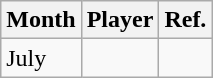<table class="wikitable">
<tr>
<th>Month</th>
<th>Player</th>
<th>Ref.</th>
</tr>
<tr>
<td>July</td>
<td></td>
<td></td>
</tr>
</table>
